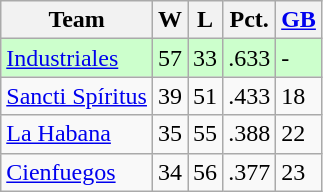<table class="wikitable">
<tr>
<th>Team</th>
<th>W</th>
<th>L</th>
<th>Pct.</th>
<th><a href='#'>GB</a></th>
</tr>
<tr style="background-color:#ccffcc;">
<td><a href='#'>Industriales</a></td>
<td>57</td>
<td>33</td>
<td>.633</td>
<td>-</td>
</tr>
<tr>
<td><a href='#'>Sancti Spíritus</a></td>
<td>39</td>
<td>51</td>
<td>.433</td>
<td>18</td>
</tr>
<tr>
<td><a href='#'>La Habana</a></td>
<td>35</td>
<td>55</td>
<td>.388</td>
<td>22</td>
</tr>
<tr>
<td><a href='#'>Cienfuegos</a></td>
<td>34</td>
<td>56</td>
<td>.377</td>
<td>23</td>
</tr>
</table>
